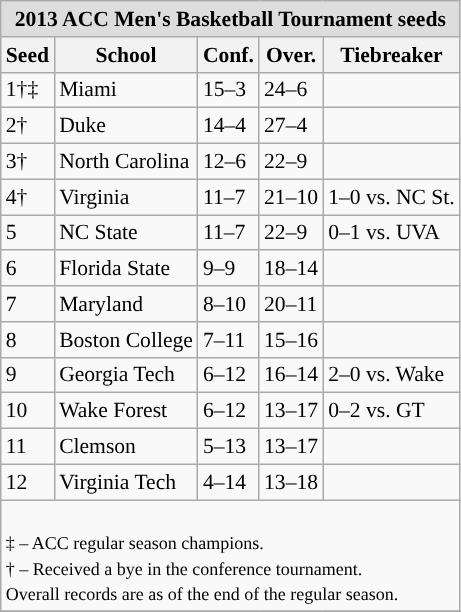<table class="wikitable" style="white-space:nowrap; font-size:90%;">
<tr>
<td colspan="7" style="text-align:center; background:#DDDDDD; font:#000000"><strong>2013 ACC Men's Basketball Tournament seeds</strong></td>
</tr>
<tr bgcolor="#efefef">
<th>Seed</th>
<th>School</th>
<th>Conf.</th>
<th>Over.</th>
<th>Tiebreaker</th>
</tr>
<tr>
<td>1†‡</td>
<td>Miami</td>
<td>15–3</td>
<td>24–6</td>
<td></td>
</tr>
<tr>
<td>2†</td>
<td>Duke</td>
<td>14–4</td>
<td>27–4</td>
<td></td>
</tr>
<tr>
<td>3†</td>
<td>North Carolina</td>
<td>12–6</td>
<td>22–9</td>
<td></td>
</tr>
<tr>
<td>4†</td>
<td>Virginia</td>
<td>11–7</td>
<td>21–10</td>
<td>1–0 vs. NC St.</td>
</tr>
<tr>
<td>5</td>
<td>NC State</td>
<td>11–7</td>
<td>22–9</td>
<td>0–1 vs. UVA</td>
</tr>
<tr>
<td>6</td>
<td>Florida State</td>
<td>9–9</td>
<td>18–14</td>
<td></td>
</tr>
<tr>
<td>7</td>
<td>Maryland</td>
<td>8–10</td>
<td>20–11</td>
<td></td>
</tr>
<tr>
<td>8</td>
<td>Boston College</td>
<td>7–11</td>
<td>15–16</td>
<td></td>
</tr>
<tr>
<td>9</td>
<td>Georgia Tech</td>
<td>6–12</td>
<td>16–14</td>
<td>2–0 vs. Wake</td>
</tr>
<tr>
<td>10</td>
<td>Wake Forest</td>
<td>6–12</td>
<td>13–17</td>
<td>0–2 vs. GT</td>
</tr>
<tr>
<td>11</td>
<td>Clemson</td>
<td>5–13</td>
<td>13–17</td>
<td></td>
</tr>
<tr>
<td>12</td>
<td>Virginia Tech</td>
<td>4–14</td>
<td>13–18</td>
<td></td>
</tr>
<tr>
<td colspan="6" style="text-align:left;"><small> <br>‡ – ACC regular season champions.<br>† – Received a bye in the conference tournament.<br>Overall records are as of the end of the regular season.</small></td>
</tr>
<tr>
</tr>
</table>
